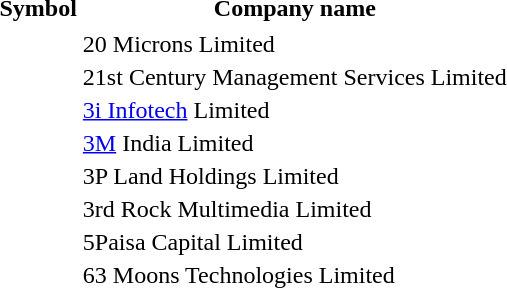<table style="background:transparent;">
<tr>
<th>Symbol</th>
<th>Company name</th>
</tr>
<tr>
</tr>
<tr>
<td></td>
<td>20 Microns Limited</td>
</tr>
<tr>
<td></td>
<td>21st Century Management Services Limited</td>
</tr>
<tr>
<td></td>
<td><a href='#'>3i Infotech</a> Limited</td>
</tr>
<tr>
<td></td>
<td><a href='#'>3M</a> India Limited</td>
</tr>
<tr>
<td></td>
<td>3P Land Holdings Limited</td>
</tr>
<tr>
<td></td>
<td>3rd Rock Multimedia Limited</td>
</tr>
<tr>
<td></td>
<td>5Paisa Capital Limited</td>
</tr>
<tr>
<td></td>
<td>63 Moons Technologies Limited</td>
</tr>
<tr>
</tr>
</table>
